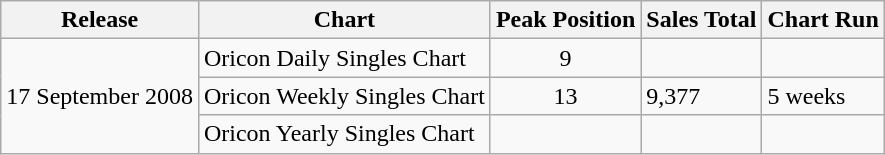<table class="wikitable">
<tr>
<th>Release</th>
<th>Chart</th>
<th>Peak Position</th>
<th>Sales Total</th>
<th>Chart Run</th>
</tr>
<tr>
<td rowspan="3">17 September 2008</td>
<td>Oricon Daily Singles Chart</td>
<td align="center">9</td>
<td></td>
<td></td>
</tr>
<tr>
<td>Oricon Weekly Singles Chart</td>
<td align="center">13</td>
<td>9,377</td>
<td>5 weeks</td>
</tr>
<tr>
<td>Oricon Yearly Singles Chart</td>
<td align="center"></td>
<td></td>
<td></td>
</tr>
</table>
